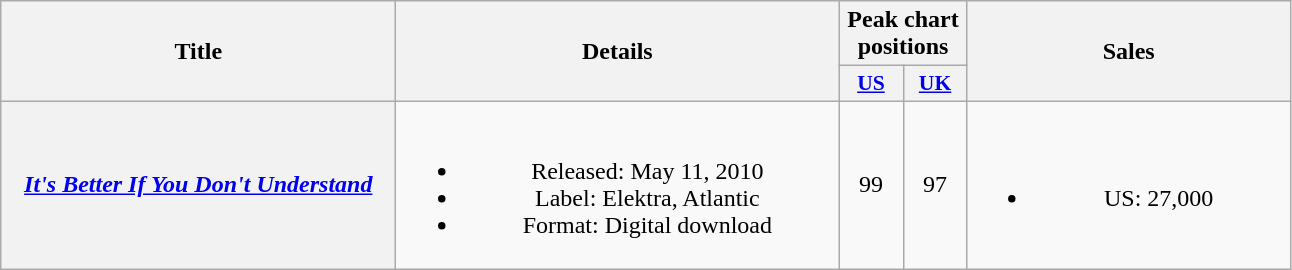<table class="wikitable plainrowheaders" style="text-align:center;">
<tr>
<th scope="col" rowspan="2" style="width:16em;">Title</th>
<th scope="col" rowspan="2" style="width:18em;">Details</th>
<th scope="col" colspan="2">Peak chart positions</th>
<th scope="col" rowspan="2" style="width:13em;">Sales</th>
</tr>
<tr>
<th scope="col" style="width:2.5em;font-size:90%;"><a href='#'>US</a><br></th>
<th scope="col" style="width:2.5em;font-size:90%;"><a href='#'>UK</a><br></th>
</tr>
<tr>
<th scope="row"><em><a href='#'>It's Better If You Don't Understand</a></em></th>
<td><br><ul><li>Released: May 11, 2010</li><li>Label: Elektra, Atlantic</li><li>Format: Digital download</li></ul></td>
<td>99</td>
<td>97</td>
<td><br><ul><li>US: 27,000</li></ul></td>
</tr>
</table>
